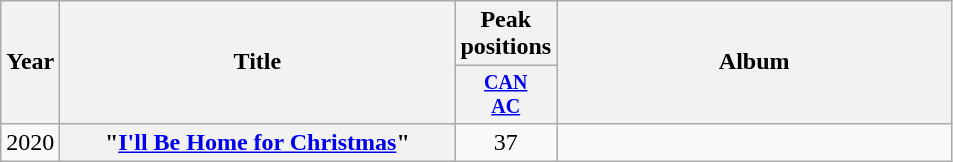<table class="wikitable plainrowheaders" style="text-align:center;">
<tr>
<th scope="col" rowspan="2">Year</th>
<th scope="col" rowspan="2" style="width:16em;">Title</th>
<th scope="col">Peak<br>positions</th>
<th scope="col" rowspan="2" style="width:16em;">Album</th>
</tr>
<tr style="font-size:smaller;">
<th scope="col"><a href='#'>CAN<br>AC</a><br></th>
</tr>
<tr>
<td>2020</td>
<th scope="row">"<a href='#'>I'll Be Home for Christmas</a>"</th>
<td>37</td>
<td></td>
</tr>
</table>
